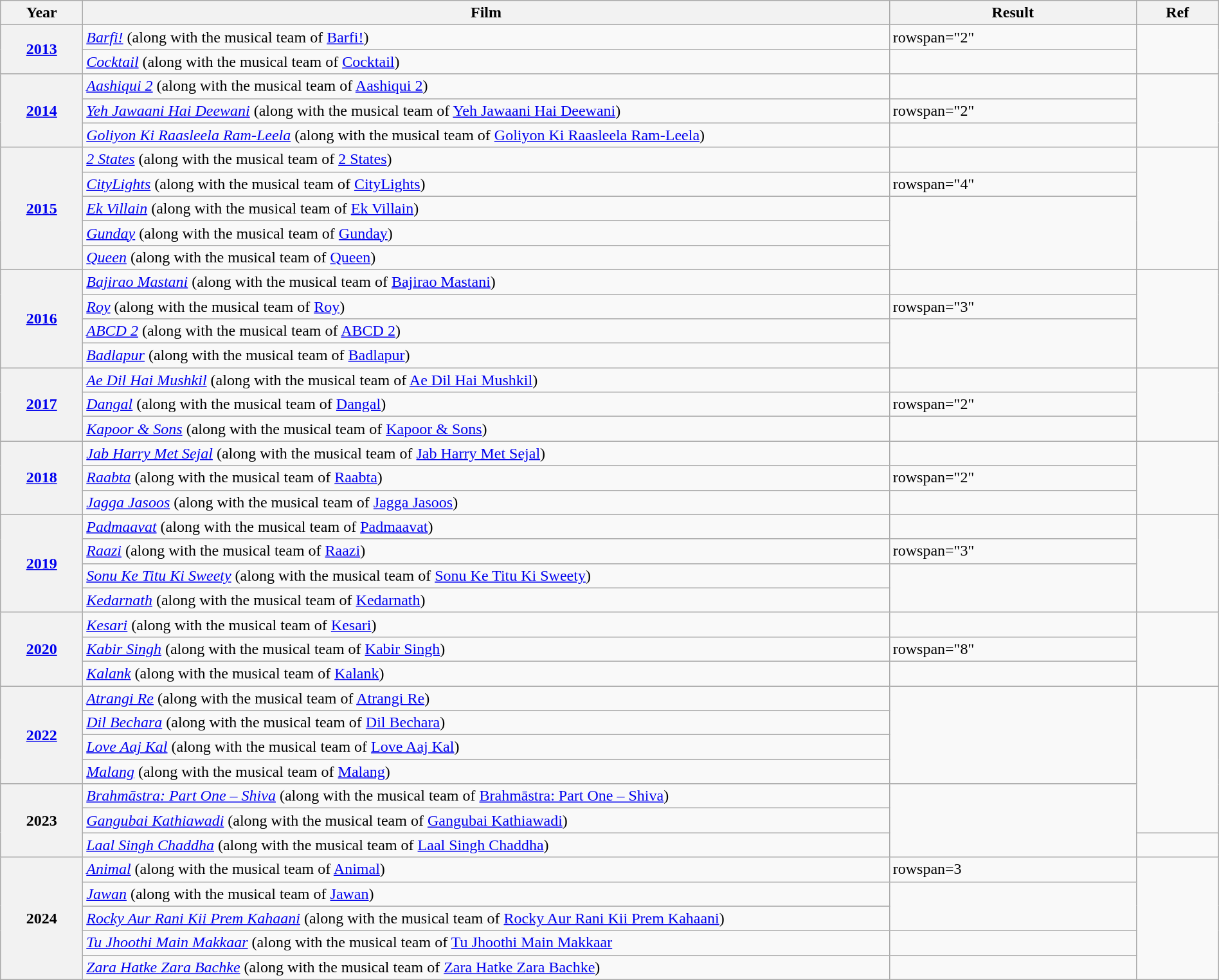<table class="wikitable plainrowheaders" width="100%" textcolor:#000;">
<tr>
<th scope="col" width=5%><strong>Year</strong></th>
<th scope="col" width=49%><strong>Film</strong></th>
<th scope="col" width=15%><strong>Result</strong></th>
<th scope="col" width=5%><strong>Ref</strong></th>
</tr>
<tr>
<th scope="row" rowspan="2"><a href='#'>2013</a></th>
<td><em><a href='#'>Barfi!</a></em> (along with the musical team of <a href='#'>Barfi!</a>)</td>
<td>rowspan="2" </td>
<td rowspan="2"></td>
</tr>
<tr>
<td><em><a href='#'>Cocktail</a></em> (along with the musical team of <a href='#'>Cocktail</a>)</td>
</tr>
<tr>
<th scope="row" rowspan="3"><a href='#'>2014</a></th>
<td><em><a href='#'>Aashiqui 2</a></em> (along with the musical team of <a href='#'>Aashiqui 2</a>)</td>
<td></td>
<td rowspan="3"></td>
</tr>
<tr>
<td><em><a href='#'>Yeh Jawaani Hai Deewani</a></em> (along with the musical team of <a href='#'>Yeh Jawaani Hai Deewani</a>)</td>
<td>rowspan="2" </td>
</tr>
<tr>
<td><em><a href='#'>Goliyon Ki Raasleela Ram-Leela</a></em> (along with the musical team of <a href='#'>Goliyon Ki Raasleela Ram-Leela</a>)</td>
</tr>
<tr>
<th scope="row" rowspan="5"><a href='#'>2015</a></th>
<td><em><a href='#'>2 States</a></em>	(along with the musical team of <a href='#'>2 States</a>)</td>
<td></td>
<td rowspan="5"></td>
</tr>
<tr>
<td><em><a href='#'>CityLights</a></em>	(along with the musical team of <a href='#'>CityLights</a>)</td>
<td>rowspan="4" </td>
</tr>
<tr>
<td><em><a href='#'>Ek Villain</a></em> (along with the musical team of <a href='#'>Ek Villain</a>)</td>
</tr>
<tr>
<td><em><a href='#'>Gunday</a></em> (along with the musical team of <a href='#'>Gunday</a>)</td>
</tr>
<tr>
<td><em><a href='#'>Queen</a></em> (along with the musical team of <a href='#'>Queen</a>)</td>
</tr>
<tr>
<th scope="row" rowspan="4"><a href='#'>2016</a></th>
<td><em><a href='#'>Bajirao Mastani</a></em> (along with the musical team of <a href='#'>Bajirao Mastani</a>)</td>
<td></td>
<td rowspan="4"></td>
</tr>
<tr>
<td><em><a href='#'>Roy</a></em> (along with the musical team of <a href='#'>Roy</a>)</td>
<td>rowspan="3" </td>
</tr>
<tr>
<td><em><a href='#'>ABCD 2</a></em> (along with the musical team of <a href='#'>ABCD 2</a>)</td>
</tr>
<tr>
<td><em><a href='#'>Badlapur</a></em> (along with the musical team of <a href='#'>Badlapur</a>)</td>
</tr>
<tr>
<th scope="row" rowspan="3"><a href='#'>2017</a></th>
<td><em><a href='#'>Ae Dil Hai Mushkil</a></em> (along with the musical team of <a href='#'>Ae Dil Hai Mushkil</a>)</td>
<td></td>
<td rowspan="3"></td>
</tr>
<tr>
<td><em><a href='#'>Dangal</a></em> (along with the musical team of <a href='#'>Dangal</a>)</td>
<td>rowspan="2" </td>
</tr>
<tr>
<td><em><a href='#'>Kapoor & Sons</a></em> (along with the musical team of <a href='#'>Kapoor & Sons</a>)</td>
</tr>
<tr>
<th scope="row" rowspan="3"><a href='#'>2018</a></th>
<td><em><a href='#'>Jab Harry Met Sejal</a></em> (along with the musical team of <a href='#'>Jab Harry Met Sejal</a>)</td>
<td></td>
<td rowspan="3"></td>
</tr>
<tr>
<td><em><a href='#'>Raabta</a></em> (along with the musical team of <a href='#'>Raabta</a>)</td>
<td>rowspan="2" </td>
</tr>
<tr>
<td><em><a href='#'>Jagga Jasoos</a></em> (along with the musical team of <a href='#'>Jagga Jasoos</a>)</td>
</tr>
<tr>
<th scope="row" rowspan="4"><a href='#'>2019</a></th>
<td><em><a href='#'>Padmaavat</a></em> (along with the musical team of <a href='#'>Padmaavat</a>)</td>
<td></td>
<td rowspan="4"></td>
</tr>
<tr>
<td><em><a href='#'>Raazi</a></em> (along with the musical team of <a href='#'>Raazi</a>)</td>
<td>rowspan="3" </td>
</tr>
<tr>
<td><em><a href='#'>Sonu Ke Titu Ki Sweety</a></em> (along with the musical team of <a href='#'>Sonu Ke Titu Ki Sweety</a>)</td>
</tr>
<tr>
<td><em><a href='#'>Kedarnath</a></em> (along with the musical team of <a href='#'>Kedarnath</a>)</td>
</tr>
<tr>
<th scope="row" rowspan="3"><a href='#'>2020</a></th>
<td><em><a href='#'>Kesari</a></em> (along with the musical team of <a href='#'>Kesari</a>)</td>
<td></td>
<td rowspan="3"></td>
</tr>
<tr>
<td><em><a href='#'>Kabir Singh</a></em> (along with the musical team of <a href='#'>Kabir Singh</a>)</td>
<td>rowspan="8" </td>
</tr>
<tr>
<td><em><a href='#'>Kalank</a></em> (along with the musical team of <a href='#'>Kalank</a>)</td>
</tr>
<tr>
<th scope="row" rowspan="4"><a href='#'>2022</a></th>
<td><em><a href='#'>Atrangi Re</a></em> (along with the musical team of <a href='#'>Atrangi Re</a>)</td>
<td rowspan="4"></td>
</tr>
<tr>
<td><em><a href='#'>Dil Bechara</a></em> (along with the musical team of <a href='#'>Dil Bechara</a>)</td>
</tr>
<tr>
<td><em><a href='#'>Love Aaj Kal</a></em> (along with the musical team of <a href='#'>Love Aaj Kal</a>)</td>
</tr>
<tr>
<td><em><a href='#'>Malang</a></em> (along with the musical team of <a href='#'>Malang</a>)</td>
</tr>
<tr>
<th scope="row" rowspan="3">2023</th>
<td><em><a href='#'>Brahmāstra: Part One – Shiva</a></em> (along with the musical team of <a href='#'>Brahmāstra: Part One – Shiva</a>)</td>
<td rowspan="3"></td>
</tr>
<tr>
<td><em><a href='#'>Gangubai Kathiawadi</a></em> (along with the musical team of <a href='#'>Gangubai Kathiawadi</a>)</td>
</tr>
<tr>
<td><em><a href='#'>Laal Singh Chaddha</a></em> (along with the musical team of <a href='#'>Laal Singh Chaddha</a>)</td>
<td></td>
</tr>
<tr>
<th scope="row" rowspan="5">2024</th>
<td><em><a href='#'>Animal</a></em> (along with the musical team of <a href='#'>Animal</a>)</td>
<td>rowspan=3 </td>
<td rowspan="5"></td>
</tr>
<tr>
<td><em><a href='#'>Jawan</a></em> (along with the musical team of <a href='#'>Jawan</a>)</td>
</tr>
<tr>
<td><em><a href='#'>Rocky Aur Rani Kii Prem Kahaani</a></em> (along with the musical team of <a href='#'>Rocky Aur Rani Kii Prem Kahaani</a>)</td>
</tr>
<tr>
<td><em><a href='#'>Tu Jhoothi Main Makkaar</a></em> (along with the musical team of <a href='#'>Tu Jhoothi Main Makkaar</a></td>
<td></td>
</tr>
<tr>
<td><em><a href='#'>Zara Hatke Zara Bachke</a></em> (along with the musical team of <a href='#'>Zara Hatke Zara Bachke</a>)</td>
<td></td>
</tr>
</table>
